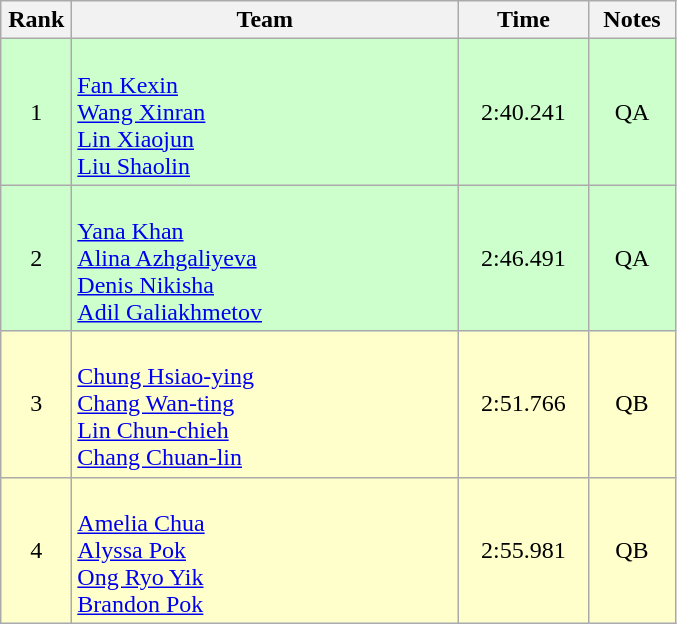<table class=wikitable style="text-align:center">
<tr>
<th width=40>Rank</th>
<th width=250>Team</th>
<th width=80>Time</th>
<th width=50>Notes</th>
</tr>
<tr bgcolor=ccffcc>
<td>1</td>
<td align=left><br><a href='#'>Fan Kexin</a><br><a href='#'>Wang Xinran</a><br><a href='#'>Lin Xiaojun</a><br><a href='#'>Liu Shaolin</a></td>
<td>2:40.241</td>
<td>QA</td>
</tr>
<tr bgcolor=ccffcc>
<td>2</td>
<td align=left><br><a href='#'>Yana Khan</a><br><a href='#'>Alina Azhgaliyeva</a><br><a href='#'>Denis Nikisha</a><br><a href='#'>Adil Galiakhmetov</a></td>
<td>2:46.491</td>
<td>QA</td>
</tr>
<tr bgcolor=ffffcc>
<td>3</td>
<td align=left><br><a href='#'>Chung Hsiao-ying</a><br><a href='#'>Chang Wan-ting</a><br><a href='#'>Lin Chun-chieh</a><br><a href='#'>Chang Chuan-lin</a></td>
<td>2:51.766</td>
<td>QB</td>
</tr>
<tr bgcolor=ffffcc>
<td>4</td>
<td align=left><br><a href='#'>Amelia Chua</a><br><a href='#'>Alyssa Pok</a><br><a href='#'>Ong Ryo Yik</a><br><a href='#'>Brandon Pok</a></td>
<td>2:55.981</td>
<td>QB</td>
</tr>
</table>
